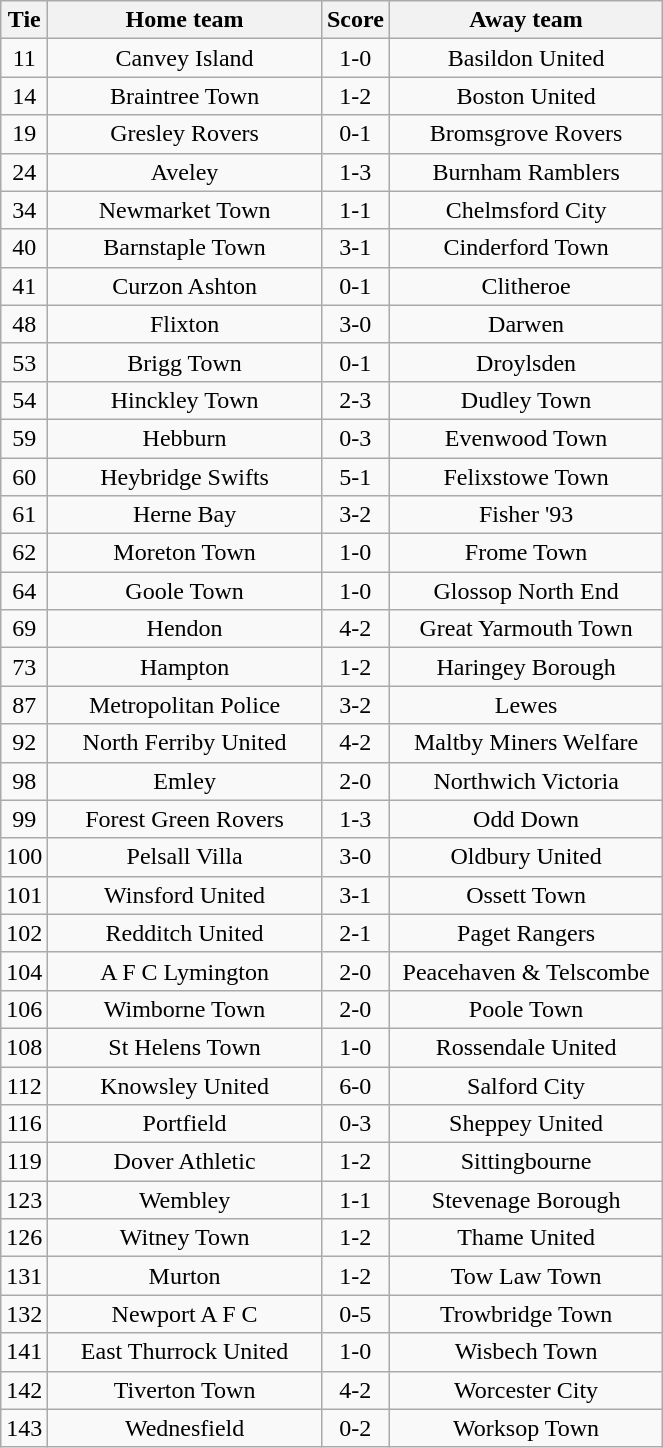<table class="wikitable" style="text-align:center;">
<tr>
<th width=20>Tie</th>
<th width=175>Home team</th>
<th width=20>Score</th>
<th width=175>Away team</th>
</tr>
<tr>
<td>11</td>
<td>Canvey Island</td>
<td>1-0</td>
<td>Basildon United</td>
</tr>
<tr>
<td>14</td>
<td>Braintree Town</td>
<td>1-2</td>
<td>Boston United</td>
</tr>
<tr>
<td>19</td>
<td>Gresley Rovers</td>
<td>0-1</td>
<td>Bromsgrove Rovers</td>
</tr>
<tr>
<td>24</td>
<td>Aveley</td>
<td>1-3</td>
<td>Burnham Ramblers</td>
</tr>
<tr>
<td>34</td>
<td>Newmarket Town</td>
<td>1-1</td>
<td>Chelmsford City</td>
</tr>
<tr>
<td>40</td>
<td>Barnstaple Town</td>
<td>3-1</td>
<td>Cinderford Town</td>
</tr>
<tr>
<td>41</td>
<td>Curzon Ashton</td>
<td>0-1</td>
<td>Clitheroe</td>
</tr>
<tr>
<td>48</td>
<td>Flixton</td>
<td>3-0</td>
<td>Darwen</td>
</tr>
<tr>
<td>53</td>
<td>Brigg Town</td>
<td>0-1</td>
<td>Droylsden</td>
</tr>
<tr>
<td>54</td>
<td>Hinckley Town</td>
<td>2-3</td>
<td>Dudley Town</td>
</tr>
<tr>
<td>59</td>
<td>Hebburn</td>
<td>0-3</td>
<td>Evenwood Town</td>
</tr>
<tr>
<td>60</td>
<td>Heybridge Swifts</td>
<td>5-1</td>
<td>Felixstowe Town</td>
</tr>
<tr>
<td>61</td>
<td>Herne Bay</td>
<td>3-2</td>
<td>Fisher '93</td>
</tr>
<tr>
<td>62</td>
<td>Moreton Town</td>
<td>1-0</td>
<td>Frome Town</td>
</tr>
<tr>
<td>64</td>
<td>Goole Town</td>
<td>1-0</td>
<td>Glossop North End</td>
</tr>
<tr>
<td>69</td>
<td>Hendon</td>
<td>4-2</td>
<td>Great Yarmouth Town</td>
</tr>
<tr>
<td>73</td>
<td>Hampton</td>
<td>1-2</td>
<td>Haringey Borough</td>
</tr>
<tr>
<td>87</td>
<td>Metropolitan Police</td>
<td>3-2</td>
<td>Lewes</td>
</tr>
<tr>
<td>92</td>
<td>North Ferriby United</td>
<td>4-2</td>
<td>Maltby Miners Welfare</td>
</tr>
<tr>
<td>98</td>
<td>Emley</td>
<td>2-0</td>
<td>Northwich Victoria</td>
</tr>
<tr>
<td>99</td>
<td>Forest Green Rovers</td>
<td>1-3</td>
<td>Odd Down</td>
</tr>
<tr>
<td>100</td>
<td>Pelsall Villa</td>
<td>3-0</td>
<td>Oldbury United</td>
</tr>
<tr>
<td>101</td>
<td>Winsford United</td>
<td>3-1</td>
<td>Ossett Town</td>
</tr>
<tr>
<td>102</td>
<td>Redditch United</td>
<td>2-1</td>
<td>Paget Rangers</td>
</tr>
<tr>
<td>104</td>
<td>A F C Lymington</td>
<td>2-0</td>
<td>Peacehaven & Telscombe</td>
</tr>
<tr>
<td>106</td>
<td>Wimborne Town</td>
<td>2-0</td>
<td>Poole Town</td>
</tr>
<tr>
<td>108</td>
<td>St Helens Town</td>
<td>1-0</td>
<td>Rossendale United</td>
</tr>
<tr>
<td>112</td>
<td>Knowsley United</td>
<td>6-0</td>
<td>Salford City</td>
</tr>
<tr>
<td>116</td>
<td>Portfield</td>
<td>0-3</td>
<td>Sheppey United</td>
</tr>
<tr>
<td>119</td>
<td>Dover Athletic</td>
<td>1-2</td>
<td>Sittingbourne</td>
</tr>
<tr>
<td>123</td>
<td>Wembley</td>
<td>1-1</td>
<td>Stevenage Borough</td>
</tr>
<tr>
<td>126</td>
<td>Witney Town</td>
<td>1-2</td>
<td>Thame United</td>
</tr>
<tr>
<td>131</td>
<td>Murton</td>
<td>1-2</td>
<td>Tow Law Town</td>
</tr>
<tr>
<td>132</td>
<td>Newport A F C</td>
<td>0-5</td>
<td>Trowbridge Town</td>
</tr>
<tr>
<td>141</td>
<td>East Thurrock United</td>
<td>1-0</td>
<td>Wisbech Town</td>
</tr>
<tr>
<td>142</td>
<td>Tiverton Town</td>
<td>4-2</td>
<td>Worcester City</td>
</tr>
<tr>
<td>143</td>
<td>Wednesfield</td>
<td>0-2</td>
<td>Worksop Town</td>
</tr>
</table>
